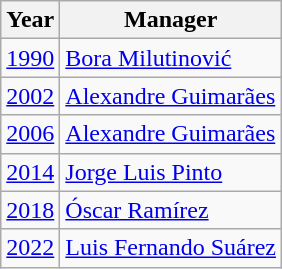<table class="wikitable">
<tr>
<th>Year</th>
<th>Manager</th>
</tr>
<tr>
<td align=center><a href='#'>1990</a></td>
<td> <a href='#'>Bora Milutinović</a></td>
</tr>
<tr>
<td align=center><a href='#'>2002</a></td>
<td> <a href='#'>Alexandre Guimarães</a></td>
</tr>
<tr>
<td align=center><a href='#'>2006</a></td>
<td> <a href='#'>Alexandre Guimarães</a></td>
</tr>
<tr>
<td align=center><a href='#'>2014</a></td>
<td> <a href='#'>Jorge Luis Pinto</a></td>
</tr>
<tr>
<td align=center><a href='#'>2018</a></td>
<td> <a href='#'>Óscar Ramírez</a></td>
</tr>
<tr>
<td align=center><a href='#'>2022</a></td>
<td> <a href='#'>Luis Fernando Suárez</a></td>
</tr>
</table>
